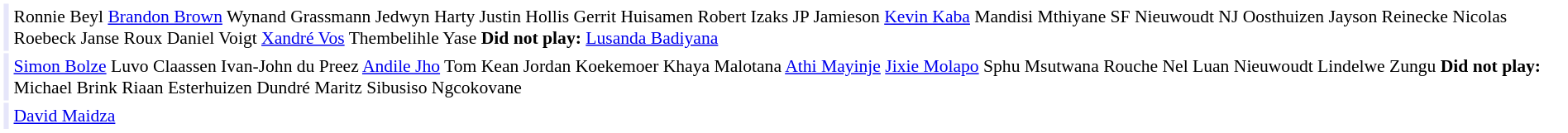<table cellpadding="2" style="border: 1px solid white; font-size:90%;">
<tr>
<td colspan="2" align="right" bgcolor="lavender"></td>
<td align="left">Ronnie Beyl <a href='#'>Brandon Brown</a> Wynand Grassmann Jedwyn Harty Justin Hollis Gerrit Huisamen Robert Izaks JP Jamieson <a href='#'>Kevin Kaba</a> Mandisi Mthiyane SF Nieuwoudt NJ Oosthuizen Jayson Reinecke Nicolas Roebeck Janse Roux Daniel Voigt <a href='#'>Xandré Vos</a> Thembelihle Yase <strong>Did not play:</strong> <a href='#'>Lusanda Badiyana</a></td>
</tr>
<tr>
<td colspan="2" align="right" bgcolor="lavender"></td>
<td align="left"><a href='#'>Simon Bolze</a> Luvo Claassen Ivan-John du Preez <a href='#'>Andile Jho</a> Tom Kean Jordan Koekemoer Khaya Malotana <a href='#'>Athi Mayinje</a> <a href='#'>Jixie Molapo</a> Sphu Msutwana Rouche Nel Luan Nieuwoudt Lindelwe Zungu <strong>Did not play:</strong> Michael Brink Riaan Esterhuizen Dundré Maritz Sibusiso Ngcokovane</td>
</tr>
<tr>
<td colspan="2" align="right" bgcolor="lavender"></td>
<td align="left"><a href='#'>David Maidza</a></td>
</tr>
</table>
